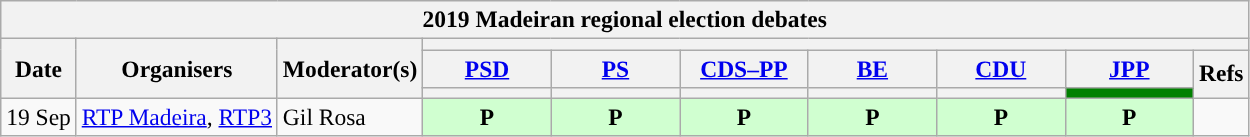<table class="wikitable" style="font-size:98%; text-align:center;">
<tr>
<th colspan="22">2019 Madeiran regional election debates</th>
</tr>
<tr>
<th rowspan="3">Date</th>
<th rowspan="3">Organisers</th>
<th rowspan="3">Moderator(s)</th>
<th colspan="19">        </th>
</tr>
<tr>
<th scope="col" style="width:5em;"><a href='#'>PSD</a><br></th>
<th scope="col" style="width:5em;"><a href='#'>PS</a><br></th>
<th scope="col" style="width:5em;"><a href='#'>CDS–PP</a><br></th>
<th scope="col" style="width:5em;"><a href='#'>BE</a><br></th>
<th scope="col" style="width:5em;"><a href='#'>CDU</a><br></th>
<th scope="col" style="width:5em;"><a href='#'>JPP</a><br></th>
<th rowspan="2">Refs</th>
</tr>
<tr>
<th style="color:inherit;background:"></th>
<th style="color:inherit;background:"></th>
<th style="color:inherit;background:"></th>
<th style="color:inherit;background:"></th>
<th style="color:inherit;background:"></th>
<th class="unsortable" style="color:inherit;background:green;"></th>
</tr>
<tr>
<td style="white-space:nowrap; text-align:left;">19 Sep</td>
<td style="white-space:nowrap; text-align:left;"><a href='#'>RTP Madeira</a>, <a href='#'>RTP3</a></td>
<td style="white-space:nowrap; text-align:left;">Gil Rosa</td>
<td style="background:#D0FFD0;"><strong>P</strong></td>
<td style="background:#D0FFD0;"><strong>P</strong></td>
<td style="background:#D0FFD0;"><strong>P</strong></td>
<td style="background:#D0FFD0;"><strong>P</strong></td>
<td style="background:#D0FFD0;"><strong>P</strong></td>
<td style="background:#D0FFD0;"><strong>P</strong></td>
<td></td>
</tr>
</table>
